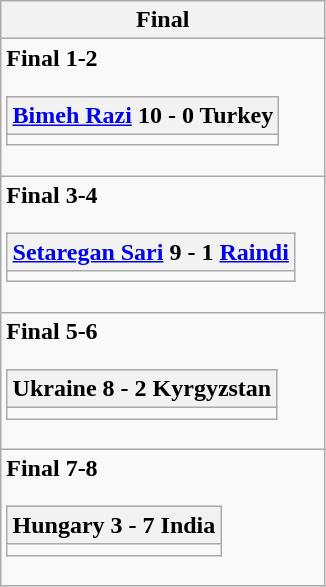<table class="wikitable outercollapse">
<tr>
<th>Final</th>
</tr>
<tr>
<td><strong>Final 1-2</strong><br><table class="wikitable collapsible innercollapse">
<tr>
<th> <a href='#'>Bimeh Razi</a> 10 - 0  Turkey</th>
</tr>
<tr>
<td></td>
</tr>
</table>
</td>
</tr>
<tr>
<td><strong>Final 3-4</strong><br><table class="wikitable collapsible innercollapse">
<tr>
<th> <a href='#'>Setaregan Sari</a> 9 - 1  <a href='#'>Raindi</a></th>
</tr>
<tr>
<td></td>
</tr>
</table>
</td>
</tr>
<tr>
<td><strong>Final 5-6</strong><br><table class="wikitable collapsible innercollapse">
<tr>
<th> Ukraine 8 - 2  Kyrgyzstan</th>
</tr>
<tr>
<td></td>
</tr>
</table>
</td>
</tr>
<tr>
<td><strong>Final 7-8</strong><br><table class="wikitable collapsible innercollapse">
<tr>
<th> Hungary 3 - 7  India</th>
</tr>
<tr>
<td></td>
</tr>
</table>
</td>
</tr>
</table>
